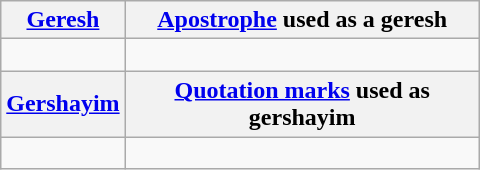<table class="wikitable" style="float: right; width: 20em; margin-left: 1em;">
<tr>
<th scope="col"><a href='#'>Geresh</a></th>
<th scope="col"><a href='#'>Apostrophe</a> used as a geresh</th>
</tr>
<tr style="font-size: 325%; line-height: 1em; text-align: center; font-family: serif;">
<td></td>
<td></td>
</tr>
<tr>
<th scope="col"><a href='#'>Gershayim</a></th>
<th scope="col"><a href='#'>Quotation marks</a> used as gershayim</th>
</tr>
<tr style="font-size: 325%; line-height: 1em; text-align: center; font-family: serif;">
<td></td>
<td></td>
</tr>
</table>
